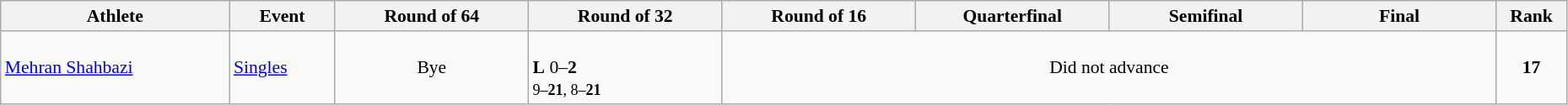<table class="wikitable" width="98%" style="text-align:left; font-size:90%">
<tr>
<th width="13%">Athlete</th>
<th width="6%">Event</th>
<th width="11%">Round of 64</th>
<th width="11%">Round of 32</th>
<th width="11%">Round of 16</th>
<th width="11%">Quarterfinal</th>
<th width="11%">Semifinal</th>
<th width="11%">Final</th>
<th width="4%">Rank</th>
</tr>
<tr>
<td><a href='#'>Mehran Shahbazi</a></td>
<td><a href='#'>Singles</a></td>
<td align=center>Bye</td>
<td><br><strong>L</strong> 0–<strong>2</strong><br><small>9–<strong>21</strong>, 8–<strong>21</strong></small></td>
<td colspan=4 align=center>Did not advance</td>
<td align=center><strong>17</strong></td>
</tr>
</table>
